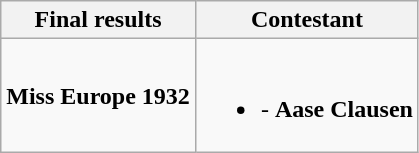<table class="wikitable">
<tr>
<th>Final results</th>
<th>Contestant</th>
</tr>
<tr S>
<td><strong>Miss Europe 1932</strong></td>
<td><br><ul><li><strong></strong> - <strong>Aase Clausen</strong></li></ul></td>
</tr>
</table>
